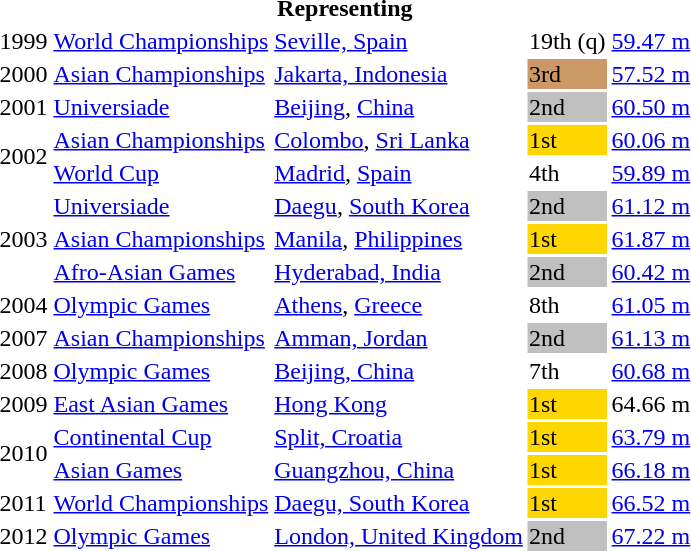<table>
<tr>
<th colspan="5">Representing </th>
</tr>
<tr>
<td>1999</td>
<td><a href='#'>World Championships</a></td>
<td><a href='#'>Seville, Spain</a></td>
<td>19th (q)</td>
<td><a href='#'>59.47 m</a></td>
</tr>
<tr>
<td>2000</td>
<td><a href='#'>Asian Championships</a></td>
<td><a href='#'>Jakarta, Indonesia</a></td>
<td bgcolor="cc9966">3rd</td>
<td><a href='#'>57.52 m</a></td>
</tr>
<tr>
<td>2001</td>
<td><a href='#'>Universiade</a></td>
<td><a href='#'>Beijing</a>, <a href='#'>China</a></td>
<td bgcolor="silver">2nd</td>
<td><a href='#'>60.50 m</a></td>
</tr>
<tr>
<td rowspan=2>2002</td>
<td><a href='#'>Asian Championships</a></td>
<td><a href='#'>Colombo</a>, <a href='#'>Sri Lanka</a></td>
<td bgcolor="gold">1st</td>
<td><a href='#'>60.06 m</a></td>
</tr>
<tr>
<td><a href='#'>World Cup</a></td>
<td><a href='#'>Madrid</a>, <a href='#'>Spain</a></td>
<td>4th</td>
<td><a href='#'>59.89 m</a></td>
</tr>
<tr>
<td rowspan=3>2003</td>
<td><a href='#'>Universiade</a></td>
<td><a href='#'>Daegu</a>, <a href='#'>South Korea</a></td>
<td bgcolor="silver">2nd</td>
<td><a href='#'>61.12 m</a></td>
</tr>
<tr>
<td><a href='#'>Asian Championships</a></td>
<td><a href='#'>Manila</a>, <a href='#'>Philippines</a></td>
<td bgcolor="gold">1st</td>
<td><a href='#'>61.87 m</a></td>
</tr>
<tr>
<td><a href='#'>Afro-Asian Games</a></td>
<td><a href='#'>Hyderabad, India</a></td>
<td bgcolor="silver">2nd</td>
<td><a href='#'>60.42 m</a></td>
</tr>
<tr>
<td>2004</td>
<td><a href='#'>Olympic Games</a></td>
<td><a href='#'>Athens</a>, <a href='#'>Greece</a></td>
<td>8th</td>
<td><a href='#'>61.05 m</a></td>
</tr>
<tr>
<td>2007</td>
<td><a href='#'>Asian Championships</a></td>
<td><a href='#'>Amman, Jordan</a></td>
<td bgcolor="silver">2nd</td>
<td><a href='#'>61.13 m</a></td>
</tr>
<tr>
<td>2008</td>
<td><a href='#'>Olympic Games</a></td>
<td><a href='#'>Beijing, China</a></td>
<td>7th</td>
<td><a href='#'>60.68 m</a></td>
</tr>
<tr>
<td>2009</td>
<td><a href='#'>East Asian Games</a></td>
<td><a href='#'>Hong Kong</a></td>
<td bgcolor="gold">1st</td>
<td>64.66 m</td>
</tr>
<tr>
<td rowspan=2>2010</td>
<td><a href='#'>Continental Cup</a></td>
<td><a href='#'>Split, Croatia</a></td>
<td bgcolor="gold">1st</td>
<td><a href='#'>63.79 m</a></td>
</tr>
<tr>
<td><a href='#'>Asian Games</a></td>
<td><a href='#'>Guangzhou, China</a></td>
<td bgcolor="gold">1st</td>
<td><a href='#'>66.18 m</a></td>
</tr>
<tr>
<td>2011</td>
<td><a href='#'>World Championships</a></td>
<td><a href='#'>Daegu, South Korea</a></td>
<td bgcolor="gold">1st</td>
<td><a href='#'>66.52 m</a></td>
</tr>
<tr>
<td>2012</td>
<td><a href='#'>Olympic Games</a></td>
<td><a href='#'>London, United Kingdom</a></td>
<td bgcolor="silver">2nd</td>
<td><a href='#'>67.22 m</a></td>
</tr>
</table>
